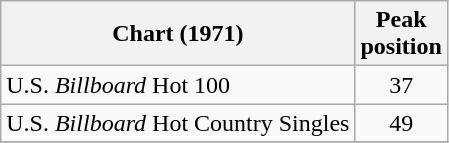<table class="wikitable" align="center">
<tr>
<th align="left">Chart (1971)</th>
<th align="left">Peak<br>position</th>
</tr>
<tr>
<td align="left">U.S. <em>Billboard</em> Hot 100</td>
<td align="center">37</td>
</tr>
<tr>
<td align="left">U.S. <em>Billboard</em> Hot Country Singles</td>
<td align="center">49</td>
</tr>
<tr>
</tr>
</table>
